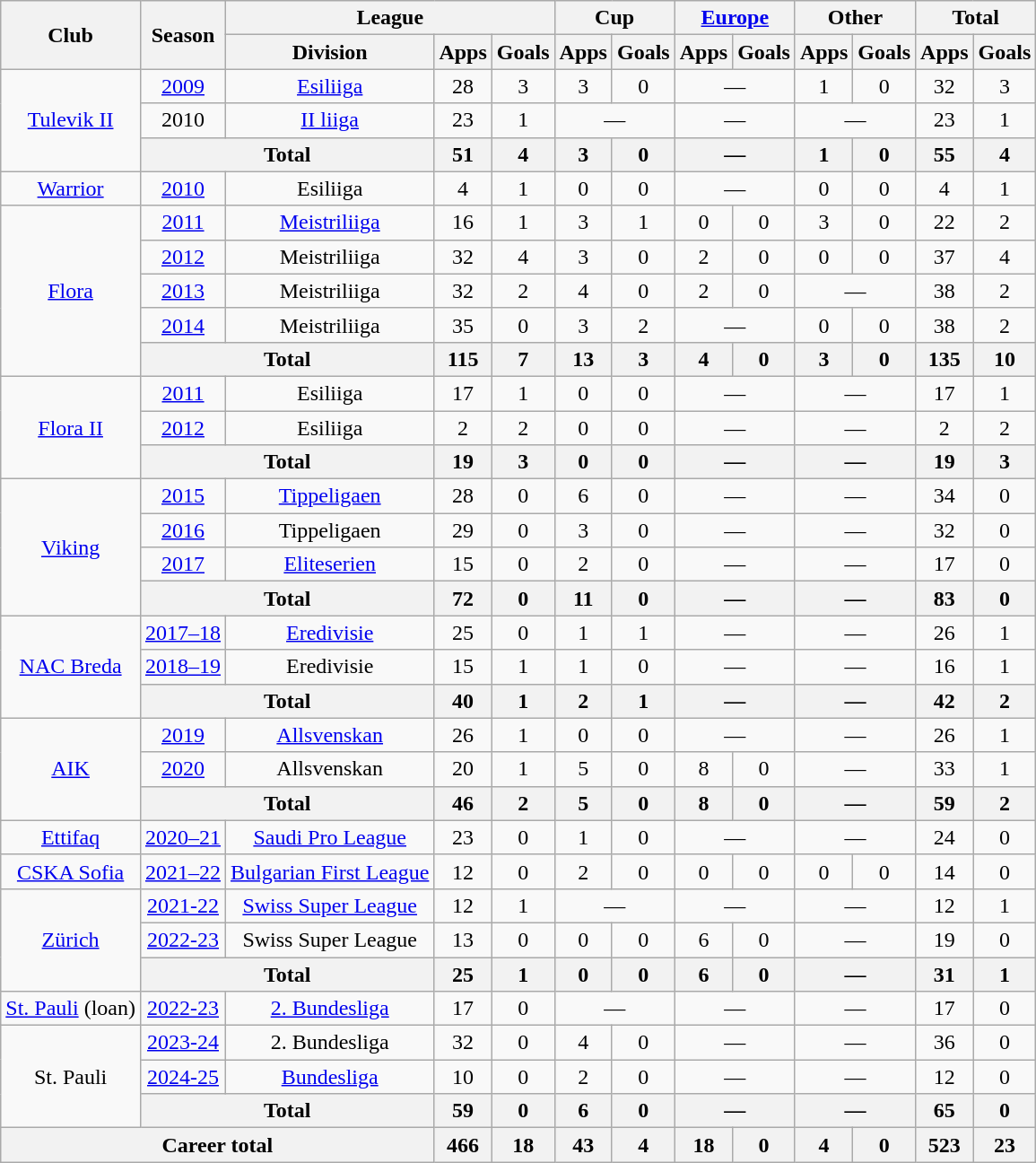<table class="wikitable" style="text-align:center">
<tr>
<th rowspan="2">Club</th>
<th rowspan="2">Season</th>
<th colspan="3">League</th>
<th colspan="2">Cup</th>
<th colspan="2"><a href='#'>Europe</a></th>
<th colspan="2">Other</th>
<th colspan="2">Total</th>
</tr>
<tr>
<th>Division</th>
<th>Apps</th>
<th>Goals</th>
<th>Apps</th>
<th>Goals</th>
<th>Apps</th>
<th>Goals</th>
<th>Apps</th>
<th>Goals</th>
<th>Apps</th>
<th>Goals</th>
</tr>
<tr>
<td rowspan="3"><a href='#'>Tulevik II</a></td>
<td><a href='#'>2009</a></td>
<td><a href='#'>Esiliiga</a></td>
<td>28</td>
<td>3</td>
<td>3</td>
<td>0</td>
<td colspan="2">—</td>
<td>1</td>
<td>0</td>
<td>32</td>
<td>3</td>
</tr>
<tr>
<td>2010</td>
<td><a href='#'>II liiga</a></td>
<td>23</td>
<td>1</td>
<td colspan="2">—</td>
<td colspan="2">—</td>
<td colspan="2">—</td>
<td>23</td>
<td>1</td>
</tr>
<tr>
<th colspan="2">Total</th>
<th>51</th>
<th>4</th>
<th>3</th>
<th>0</th>
<th colspan="2">—</th>
<th>1</th>
<th>0</th>
<th>55</th>
<th>4</th>
</tr>
<tr>
<td><a href='#'>Warrior</a></td>
<td><a href='#'>2010</a></td>
<td>Esiliiga</td>
<td>4</td>
<td>1</td>
<td>0</td>
<td>0</td>
<td colspan="2">—</td>
<td>0</td>
<td>0</td>
<td>4</td>
<td>1</td>
</tr>
<tr>
<td rowspan="5"><a href='#'>Flora</a></td>
<td><a href='#'>2011</a></td>
<td><a href='#'>Meistriliiga</a></td>
<td>16</td>
<td>1</td>
<td>3</td>
<td>1</td>
<td>0</td>
<td>0</td>
<td>3</td>
<td>0</td>
<td>22</td>
<td>2</td>
</tr>
<tr>
<td><a href='#'>2012</a></td>
<td>Meistriliiga</td>
<td>32</td>
<td>4</td>
<td>3</td>
<td>0</td>
<td>2</td>
<td>0</td>
<td>0</td>
<td>0</td>
<td>37</td>
<td>4</td>
</tr>
<tr>
<td><a href='#'>2013</a></td>
<td>Meistriliiga</td>
<td>32</td>
<td>2</td>
<td>4</td>
<td>0</td>
<td>2</td>
<td>0</td>
<td colspan="2">—</td>
<td>38</td>
<td>2</td>
</tr>
<tr>
<td><a href='#'>2014</a></td>
<td>Meistriliiga</td>
<td>35</td>
<td>0</td>
<td>3</td>
<td>2</td>
<td colspan="2">—</td>
<td>0</td>
<td>0</td>
<td>38</td>
<td>2</td>
</tr>
<tr>
<th colspan="2">Total</th>
<th>115</th>
<th>7</th>
<th>13</th>
<th>3</th>
<th>4</th>
<th>0</th>
<th>3</th>
<th>0</th>
<th>135</th>
<th>10</th>
</tr>
<tr>
<td rowspan="3"><a href='#'>Flora II</a></td>
<td><a href='#'>2011</a></td>
<td>Esiliiga</td>
<td>17</td>
<td>1</td>
<td>0</td>
<td>0</td>
<td colspan="2">—</td>
<td colspan="2">—</td>
<td>17</td>
<td>1</td>
</tr>
<tr>
<td><a href='#'>2012</a></td>
<td>Esiliiga</td>
<td>2</td>
<td>2</td>
<td>0</td>
<td>0</td>
<td colspan="2">—</td>
<td colspan="2">—</td>
<td>2</td>
<td>2</td>
</tr>
<tr>
<th colspan="2">Total</th>
<th>19</th>
<th>3</th>
<th>0</th>
<th>0</th>
<th colspan="2">—</th>
<th colspan="2">—</th>
<th>19</th>
<th>3</th>
</tr>
<tr>
<td rowspan="4"><a href='#'>Viking</a></td>
<td><a href='#'>2015</a></td>
<td><a href='#'>Tippeligaen</a></td>
<td>28</td>
<td>0</td>
<td>6</td>
<td>0</td>
<td colspan="2">—</td>
<td colspan="2">—</td>
<td>34</td>
<td>0</td>
</tr>
<tr>
<td><a href='#'>2016</a></td>
<td>Tippeligaen</td>
<td>29</td>
<td>0</td>
<td>3</td>
<td>0</td>
<td colspan="2">—</td>
<td colspan="2">—</td>
<td>32</td>
<td>0</td>
</tr>
<tr>
<td><a href='#'>2017</a></td>
<td><a href='#'>Eliteserien</a></td>
<td>15</td>
<td>0</td>
<td>2</td>
<td>0</td>
<td colspan="2">—</td>
<td colspan="2">—</td>
<td>17</td>
<td>0</td>
</tr>
<tr>
<th colspan="2">Total</th>
<th>72</th>
<th>0</th>
<th>11</th>
<th>0</th>
<th colspan="2">—</th>
<th colspan="2">—</th>
<th>83</th>
<th>0</th>
</tr>
<tr>
<td rowspan="3"><a href='#'>NAC Breda</a></td>
<td><a href='#'>2017–18</a></td>
<td><a href='#'>Eredivisie</a></td>
<td>25</td>
<td>0</td>
<td>1</td>
<td>1</td>
<td colspan="2">—</td>
<td colspan="2">—</td>
<td>26</td>
<td>1</td>
</tr>
<tr>
<td><a href='#'>2018–19</a></td>
<td>Eredivisie</td>
<td>15</td>
<td>1</td>
<td>1</td>
<td>0</td>
<td colspan="2">—</td>
<td colspan="2">—</td>
<td>16</td>
<td>1</td>
</tr>
<tr>
<th colspan="2">Total</th>
<th>40</th>
<th>1</th>
<th>2</th>
<th>1</th>
<th colspan="2">—</th>
<th colspan="2">—</th>
<th>42</th>
<th>2</th>
</tr>
<tr>
<td rowspan="3"><a href='#'>AIK</a></td>
<td><a href='#'>2019</a></td>
<td><a href='#'>Allsvenskan</a></td>
<td>26</td>
<td>1</td>
<td>0</td>
<td>0</td>
<td colspan="2">—</td>
<td colspan="2">—</td>
<td>26</td>
<td>1</td>
</tr>
<tr>
<td><a href='#'>2020</a></td>
<td>Allsvenskan</td>
<td>20</td>
<td>1</td>
<td>5</td>
<td>0</td>
<td>8</td>
<td>0</td>
<td colspan="2">—</td>
<td>33</td>
<td>1</td>
</tr>
<tr>
<th colspan="2">Total</th>
<th>46</th>
<th>2</th>
<th>5</th>
<th>0</th>
<th>8</th>
<th>0</th>
<th colspan="2">—</th>
<th>59</th>
<th>2</th>
</tr>
<tr>
<td><a href='#'>Ettifaq</a></td>
<td><a href='#'>2020–21</a></td>
<td><a href='#'>Saudi Pro League</a></td>
<td>23</td>
<td>0</td>
<td>1</td>
<td>0</td>
<td colspan="2">—</td>
<td colspan="2">—</td>
<td>24</td>
<td>0</td>
</tr>
<tr>
<td><a href='#'>CSKA Sofia</a></td>
<td><a href='#'>2021–22</a></td>
<td><a href='#'>Bulgarian First League</a></td>
<td>12</td>
<td>0</td>
<td>2</td>
<td>0</td>
<td>0</td>
<td>0</td>
<td>0</td>
<td>0</td>
<td>14</td>
<td>0</td>
</tr>
<tr>
<td rowspan="3"><a href='#'>Zürich</a></td>
<td><a href='#'>2021-22</a></td>
<td><a href='#'>Swiss Super League</a></td>
<td>12</td>
<td>1</td>
<td colspan="2">—</td>
<td colspan="2">—</td>
<td colspan="2">—</td>
<td>12</td>
<td>1</td>
</tr>
<tr>
<td><a href='#'>2022-23</a></td>
<td>Swiss Super League</td>
<td>13</td>
<td>0</td>
<td>0</td>
<td>0</td>
<td>6</td>
<td>0</td>
<td colspan="2">—</td>
<td>19</td>
<td>0</td>
</tr>
<tr>
<th colspan="2">Total</th>
<th>25</th>
<th>1</th>
<th>0</th>
<th>0</th>
<th>6</th>
<th>0</th>
<th colspan="2">—</th>
<th>31</th>
<th>1</th>
</tr>
<tr>
<td><a href='#'>St. Pauli</a> (loan)</td>
<td><a href='#'>2022-23</a></td>
<td><a href='#'>2. Bundesliga</a></td>
<td>17</td>
<td>0</td>
<td colspan="2">—</td>
<td colspan="2">—</td>
<td colspan="2">—</td>
<td>17</td>
<td>0</td>
</tr>
<tr>
<td rowspan="3">St. Pauli</td>
<td><a href='#'>2023-24</a></td>
<td>2. Bundesliga</td>
<td>32</td>
<td>0</td>
<td>4</td>
<td>0</td>
<td colspan="2">—</td>
<td colspan="2">—</td>
<td>36</td>
<td>0</td>
</tr>
<tr>
<td><a href='#'>2024-25</a></td>
<td><a href='#'>Bundesliga</a></td>
<td>10</td>
<td>0</td>
<td>2</td>
<td>0</td>
<td colspan="2">—</td>
<td colspan="2">—</td>
<td>12</td>
<td>0</td>
</tr>
<tr>
<th colspan="2">Total</th>
<th>59</th>
<th>0</th>
<th>6</th>
<th>0</th>
<th colspan="2">—</th>
<th colspan="2">—</th>
<th>65</th>
<th>0</th>
</tr>
<tr>
<th colspan="3">Career total</th>
<th>466</th>
<th>18</th>
<th>43</th>
<th>4</th>
<th>18</th>
<th>0</th>
<th>4</th>
<th>0</th>
<th>523</th>
<th>23</th>
</tr>
</table>
